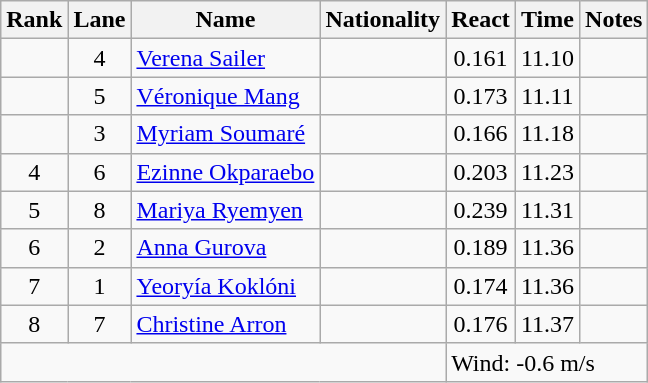<table class="wikitable sortable" style="text-align:center">
<tr>
<th>Rank</th>
<th>Lane</th>
<th>Name</th>
<th>Nationality</th>
<th>React</th>
<th>Time</th>
<th>Notes</th>
</tr>
<tr>
<td></td>
<td>4</td>
<td align="left"><a href='#'>Verena Sailer</a></td>
<td align=left></td>
<td>0.161</td>
<td>11.10</td>
<td></td>
</tr>
<tr>
<td></td>
<td>5</td>
<td align="left"><a href='#'>Véronique Mang</a></td>
<td align=left></td>
<td>0.173</td>
<td>11.11</td>
<td></td>
</tr>
<tr>
<td></td>
<td>3</td>
<td align="left"><a href='#'>Myriam Soumaré</a></td>
<td align=left></td>
<td>0.166</td>
<td>11.18</td>
<td></td>
</tr>
<tr>
<td>4</td>
<td>6</td>
<td align="left"><a href='#'>Ezinne Okparaebo</a></td>
<td align=left></td>
<td>0.203</td>
<td>11.23</td>
<td></td>
</tr>
<tr>
<td>5</td>
<td>8</td>
<td align="left"><a href='#'>Mariya Ryemyen</a></td>
<td align=left></td>
<td>0.239</td>
<td>11.31</td>
<td></td>
</tr>
<tr>
<td>6</td>
<td>2</td>
<td align="left"><a href='#'>Anna Gurova</a></td>
<td align=left></td>
<td>0.189</td>
<td>11.36</td>
<td></td>
</tr>
<tr>
<td>7</td>
<td>1</td>
<td align="left"><a href='#'>Yeoryía Koklóni</a></td>
<td align=left></td>
<td>0.174</td>
<td>11.36</td>
<td></td>
</tr>
<tr>
<td>8</td>
<td>7</td>
<td align="left"><a href='#'>Christine Arron</a></td>
<td align=left></td>
<td>0.176</td>
<td>11.37</td>
<td></td>
</tr>
<tr>
<td colspan=4></td>
<td colspan=3 align=left>Wind: -0.6 m/s</td>
</tr>
</table>
